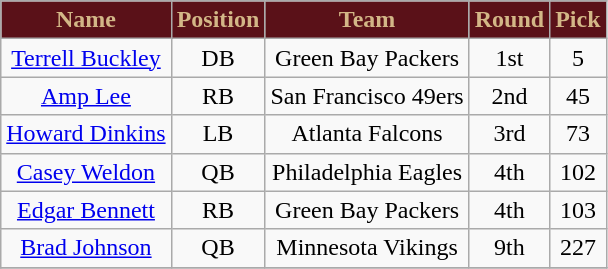<table class="wikitable" style="text-align: center;">
<tr>
<th style="background:#5a1118; color:#d3b787;">Name</th>
<th style="background:#5a1118; color:#d3b787;">Position</th>
<th style="background:#5a1118; color:#d3b787;">Team</th>
<th style="background:#5a1118; color:#d3b787;">Round</th>
<th style="background:#5a1118; color:#d3b787;">Pick</th>
</tr>
<tr>
<td><a href='#'>Terrell Buckley</a></td>
<td>DB</td>
<td>Green Bay Packers</td>
<td>1st</td>
<td>5</td>
</tr>
<tr>
<td><a href='#'>Amp Lee</a></td>
<td>RB</td>
<td>San Francisco 49ers</td>
<td>2nd</td>
<td>45</td>
</tr>
<tr>
<td><a href='#'>Howard Dinkins</a></td>
<td>LB</td>
<td>Atlanta Falcons</td>
<td>3rd</td>
<td>73</td>
</tr>
<tr>
<td><a href='#'>Casey Weldon</a></td>
<td>QB</td>
<td>Philadelphia Eagles</td>
<td>4th</td>
<td>102</td>
</tr>
<tr>
<td><a href='#'>Edgar Bennett</a></td>
<td>RB</td>
<td>Green Bay Packers</td>
<td>4th</td>
<td>103</td>
</tr>
<tr>
<td><a href='#'>Brad Johnson</a></td>
<td>QB</td>
<td>Minnesota Vikings</td>
<td>9th</td>
<td>227</td>
</tr>
<tr>
</tr>
</table>
